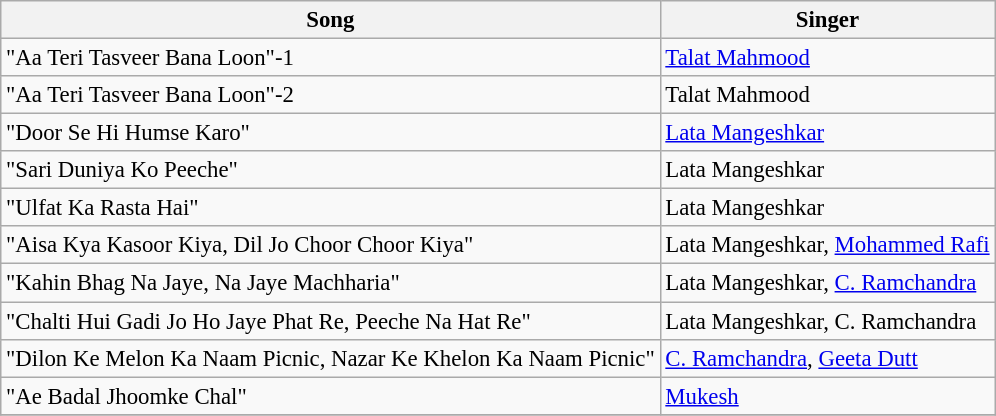<table class="wikitable" style="font-size:95%">
<tr>
<th>Song</th>
<th>Singer</th>
</tr>
<tr>
<td>"Aa Teri Tasveer Bana Loon"-1</td>
<td><a href='#'>Talat Mahmood</a></td>
</tr>
<tr>
<td>"Aa Teri Tasveer Bana Loon"-2</td>
<td>Talat Mahmood</td>
</tr>
<tr>
<td>"Door Se Hi Humse Karo"</td>
<td><a href='#'>Lata Mangeshkar</a></td>
</tr>
<tr>
<td>"Sari Duniya Ko Peeche"</td>
<td>Lata Mangeshkar</td>
</tr>
<tr>
<td>"Ulfat Ka Rasta Hai"</td>
<td>Lata Mangeshkar</td>
</tr>
<tr>
<td>"Aisa Kya Kasoor Kiya, Dil Jo Choor Choor Kiya"</td>
<td>Lata Mangeshkar, <a href='#'>Mohammed Rafi</a></td>
</tr>
<tr>
<td>"Kahin Bhag Na Jaye, Na Jaye Machharia"</td>
<td>Lata Mangeshkar, <a href='#'>C. Ramchandra</a></td>
</tr>
<tr>
<td>"Chalti Hui Gadi Jo Ho Jaye Phat Re, Peeche Na Hat Re"</td>
<td>Lata Mangeshkar, C. Ramchandra</td>
</tr>
<tr>
<td>"Dilon Ke Melon Ka Naam Picnic, Nazar Ke Khelon Ka Naam Picnic"</td>
<td><a href='#'>C. Ramchandra</a>, <a href='#'>Geeta Dutt</a></td>
</tr>
<tr>
<td>"Ae Badal Jhoomke Chal"</td>
<td><a href='#'>Mukesh</a></td>
</tr>
<tr>
</tr>
</table>
